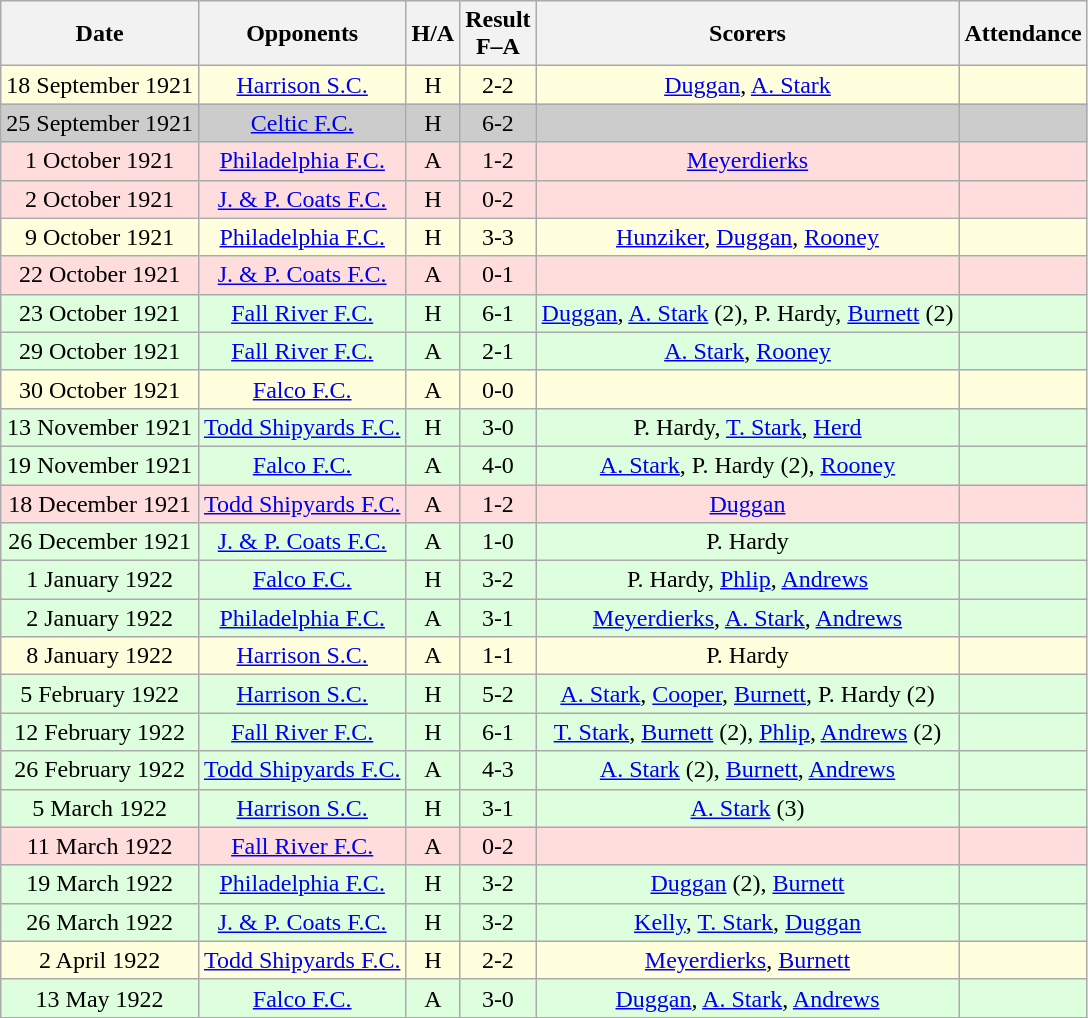<table class="wikitable" style="text-align:center">
<tr>
<th>Date</th>
<th>Opponents</th>
<th>H/A</th>
<th>Result<br>F–A</th>
<th>Scorers</th>
<th>Attendance</th>
</tr>
<tr bgcolor="#ffffdd">
<td>18 September 1921</td>
<td><a href='#'>Harrison S.C.</a></td>
<td>H</td>
<td>2-2</td>
<td><a href='#'>Duggan</a>, <a href='#'>A. Stark</a></td>
<td></td>
</tr>
<tr bgcolor="#cccccc">
<td>25 September 1921</td>
<td><a href='#'>Celtic F.C.</a></td>
<td>H</td>
<td>6-2</td>
<td></td>
<td></td>
</tr>
<tr bgcolor="#ffdddd">
<td>1 October 1921</td>
<td><a href='#'>Philadelphia F.C.</a></td>
<td>A</td>
<td>1-2</td>
<td><a href='#'>Meyerdierks</a></td>
<td></td>
</tr>
<tr bgcolor="#ffdddd">
<td>2 October 1921</td>
<td><a href='#'>J. & P. Coats F.C.</a></td>
<td>H</td>
<td>0-2</td>
<td></td>
<td></td>
</tr>
<tr bgcolor="#ffffdd">
<td>9 October 1921</td>
<td><a href='#'>Philadelphia F.C.</a></td>
<td>H</td>
<td>3-3</td>
<td><a href='#'>Hunziker</a>, <a href='#'>Duggan</a>, <a href='#'>Rooney</a></td>
<td></td>
</tr>
<tr bgcolor="#ffdddd">
<td>22 October 1921</td>
<td><a href='#'>J. & P. Coats F.C.</a></td>
<td>A</td>
<td>0-1</td>
<td></td>
<td></td>
</tr>
<tr bgcolor="#ddffdd">
<td>23 October 1921</td>
<td><a href='#'>Fall River F.C.</a></td>
<td>H</td>
<td>6-1</td>
<td><a href='#'>Duggan</a>, <a href='#'>A. Stark</a> (2), P. Hardy, <a href='#'>Burnett</a> (2)</td>
<td></td>
</tr>
<tr bgcolor="#ddffdd">
<td>29 October 1921</td>
<td><a href='#'>Fall River F.C.</a></td>
<td>A</td>
<td>2-1</td>
<td><a href='#'>A. Stark</a>, <a href='#'>Rooney</a></td>
<td></td>
</tr>
<tr bgcolor="#ffffdd">
<td>30 October 1921</td>
<td><a href='#'>Falco F.C.</a></td>
<td>A</td>
<td>0-0</td>
<td></td>
<td></td>
</tr>
<tr bgcolor="#ddffdd">
<td>13 November 1921</td>
<td><a href='#'>Todd Shipyards F.C.</a></td>
<td>H</td>
<td>3-0</td>
<td>P. Hardy, <a href='#'>T. Stark</a>, <a href='#'>Herd</a></td>
<td></td>
</tr>
<tr bgcolor="#ddffdd">
<td>19 November 1921</td>
<td><a href='#'>Falco F.C.</a></td>
<td>A</td>
<td>4-0</td>
<td><a href='#'>A. Stark</a>, P. Hardy (2), <a href='#'>Rooney</a></td>
<td></td>
</tr>
<tr bgcolor="#ffdddd">
<td>18 December 1921</td>
<td><a href='#'>Todd Shipyards F.C.</a></td>
<td>A</td>
<td>1-2</td>
<td><a href='#'>Duggan</a></td>
<td></td>
</tr>
<tr bgcolor="#ddffdd">
<td>26 December 1921</td>
<td><a href='#'>J. & P. Coats F.C.</a></td>
<td>A</td>
<td>1-0</td>
<td>P. Hardy</td>
<td></td>
</tr>
<tr bgcolor="#ddffdd">
<td>1 January 1922</td>
<td><a href='#'>Falco F.C.</a></td>
<td>H</td>
<td>3-2</td>
<td>P. Hardy, <a href='#'>Phlip</a>, <a href='#'>Andrews</a></td>
<td></td>
</tr>
<tr bgcolor="#ddffdd">
<td>2 January 1922</td>
<td><a href='#'>Philadelphia F.C.</a></td>
<td>A</td>
<td>3-1</td>
<td><a href='#'>Meyerdierks</a>, <a href='#'>A. Stark</a>, <a href='#'>Andrews</a></td>
<td></td>
</tr>
<tr bgcolor="#ffffdd">
<td>8 January 1922</td>
<td><a href='#'>Harrison S.C.</a></td>
<td>A</td>
<td>1-1</td>
<td>P. Hardy</td>
<td></td>
</tr>
<tr bgcolor="#ddffdd">
<td>5 February 1922</td>
<td><a href='#'>Harrison S.C.</a></td>
<td>H</td>
<td>5-2</td>
<td><a href='#'>A. Stark</a>, <a href='#'>Cooper</a>, <a href='#'>Burnett</a>, P. Hardy (2)</td>
<td></td>
</tr>
<tr bgcolor="#ddffdd">
<td>12 February 1922</td>
<td><a href='#'>Fall River F.C.</a></td>
<td>H</td>
<td>6-1</td>
<td><a href='#'>T. Stark</a>, <a href='#'>Burnett</a> (2), <a href='#'>Phlip</a>, <a href='#'>Andrews</a> (2)</td>
<td></td>
</tr>
<tr bgcolor="#ddffdd">
<td>26 February 1922</td>
<td><a href='#'>Todd Shipyards F.C.</a></td>
<td>A</td>
<td>4-3</td>
<td><a href='#'>A. Stark</a> (2), <a href='#'>Burnett</a>, <a href='#'>Andrews</a></td>
<td></td>
</tr>
<tr bgcolor="#ddffdd">
<td>5 March 1922</td>
<td><a href='#'>Harrison S.C.</a></td>
<td>H</td>
<td>3-1</td>
<td><a href='#'>A. Stark</a> (3)</td>
<td></td>
</tr>
<tr bgcolor="#ffdddd">
<td>11 March 1922</td>
<td><a href='#'>Fall River F.C.</a></td>
<td>A</td>
<td>0-2</td>
<td></td>
<td></td>
</tr>
<tr bgcolor="#ddffdd">
<td>19 March 1922</td>
<td><a href='#'>Philadelphia F.C.</a></td>
<td>H</td>
<td>3-2</td>
<td><a href='#'>Duggan</a> (2), <a href='#'>Burnett</a></td>
<td></td>
</tr>
<tr bgcolor="#ddffdd">
<td>26 March 1922</td>
<td><a href='#'>J. & P. Coats F.C.</a></td>
<td>H</td>
<td>3-2</td>
<td><a href='#'>Kelly</a>, <a href='#'>T. Stark</a>, <a href='#'>Duggan</a></td>
<td></td>
</tr>
<tr bgcolor="#ffffdd">
<td>2 April 1922</td>
<td><a href='#'>Todd Shipyards F.C.</a></td>
<td>H</td>
<td>2-2</td>
<td><a href='#'>Meyerdierks</a>, <a href='#'>Burnett</a></td>
<td></td>
</tr>
<tr bgcolor="#ddffdd">
<td>13 May 1922</td>
<td><a href='#'>Falco F.C.</a></td>
<td>A</td>
<td>3-0</td>
<td><a href='#'>Duggan</a>, <a href='#'>A. Stark</a>, <a href='#'>Andrews</a></td>
<td></td>
</tr>
</table>
